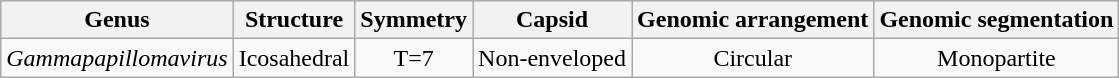<table class="wikitable sortable" style="text-align:center">
<tr>
<th>Genus</th>
<th>Structure</th>
<th>Symmetry</th>
<th>Capsid</th>
<th>Genomic arrangement</th>
<th>Genomic segmentation</th>
</tr>
<tr>
<td><em>Gammapapillomavirus</em></td>
<td>Icosahedral</td>
<td>T=7</td>
<td>Non-enveloped</td>
<td>Circular</td>
<td>Monopartite</td>
</tr>
</table>
